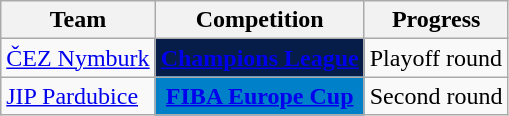<table class="wikitable sortable">
<tr>
<th>Team</th>
<th>Competition</th>
<th>Progress</th>
</tr>
<tr>
<td><a href='#'>ČEZ Nymburk</a></td>
<td style="background-color:#071D49;color:#D0D3D4;text-align:center"><strong><a href='#'><span>Champions League</span></a></strong></td>
<td>Playoff round</td>
</tr>
<tr>
<td><a href='#'>JIP Pardubice</a></td>
<td style="background-color:#0080C8;color:white;text-align:center"><strong><a href='#'><span>FIBA Europe Cup</span></a></strong></td>
<td>Second round</td>
</tr>
</table>
